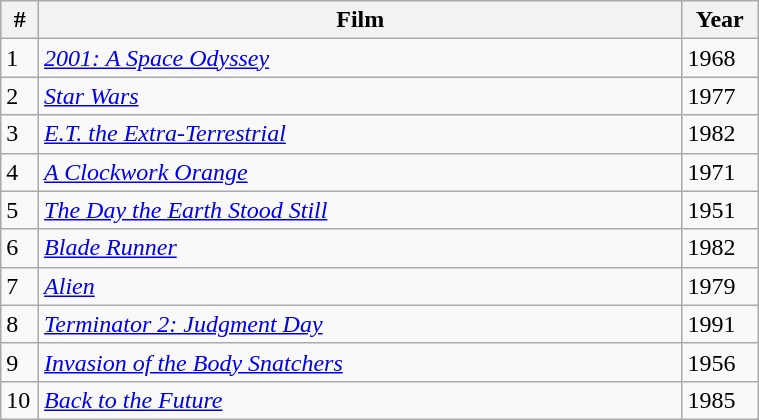<table class="sortable wikitable" style="width:40%">
<tr>
<th width=5%>#</th>
<th width=85%>Film</th>
<th width=10%>Year</th>
</tr>
<tr>
<td>1</td>
<td><em><a href='#'>2001: A Space Odyssey</a></em></td>
<td>1968</td>
</tr>
<tr>
<td>2</td>
<td><em><a href='#'>Star Wars</a></em></td>
<td>1977</td>
</tr>
<tr>
<td>3</td>
<td><em><a href='#'>E.T. the Extra-Terrestrial</a></em></td>
<td>1982</td>
</tr>
<tr>
<td>4</td>
<td><em><a href='#'>A Clockwork Orange</a></em></td>
<td>1971</td>
</tr>
<tr>
<td>5</td>
<td><em><a href='#'>The Day the Earth Stood Still</a></em></td>
<td>1951</td>
</tr>
<tr>
<td>6</td>
<td><em><a href='#'>Blade Runner</a></em></td>
<td>1982</td>
</tr>
<tr>
<td>7</td>
<td><em><a href='#'>Alien</a></em></td>
<td>1979</td>
</tr>
<tr>
<td>8</td>
<td><em><a href='#'>Terminator 2: Judgment Day</a></em></td>
<td>1991</td>
</tr>
<tr>
<td>9</td>
<td><em><a href='#'>Invasion of the Body Snatchers</a></em></td>
<td>1956</td>
</tr>
<tr>
<td>10</td>
<td><em><a href='#'>Back to the Future</a></em></td>
<td>1985</td>
</tr>
</table>
